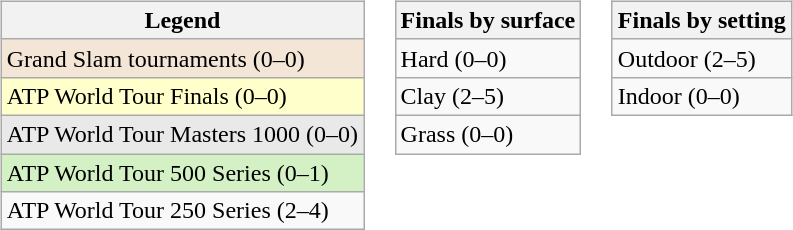<table>
<tr valign="top">
<td><br><table class="wikitable">
<tr>
<th>Legend</th>
</tr>
<tr style="background:#f3e6d7;">
<td>Grand Slam tournaments (0–0)</td>
</tr>
<tr style="background:#ffffcc;">
<td>ATP World Tour Finals (0–0)</td>
</tr>
<tr style="background:#e9e9e9;">
<td>ATP World Tour Masters 1000 (0–0)</td>
</tr>
<tr style="background:#d4f1c5;">
<td>ATP World Tour 500 Series (0–1)</td>
</tr>
<tr>
<td>ATP World Tour 250 Series (2–4)</td>
</tr>
</table>
</td>
<td><br><table class="wikitable">
<tr>
<th>Finals by surface</th>
</tr>
<tr>
<td>Hard (0–0)</td>
</tr>
<tr>
<td>Clay (2–5)</td>
</tr>
<tr>
<td>Grass (0–0)</td>
</tr>
</table>
</td>
<td><br><table class="wikitable">
<tr>
<th>Finals by setting</th>
</tr>
<tr>
<td>Outdoor (2–5)</td>
</tr>
<tr>
<td>Indoor (0–0)</td>
</tr>
</table>
</td>
</tr>
</table>
